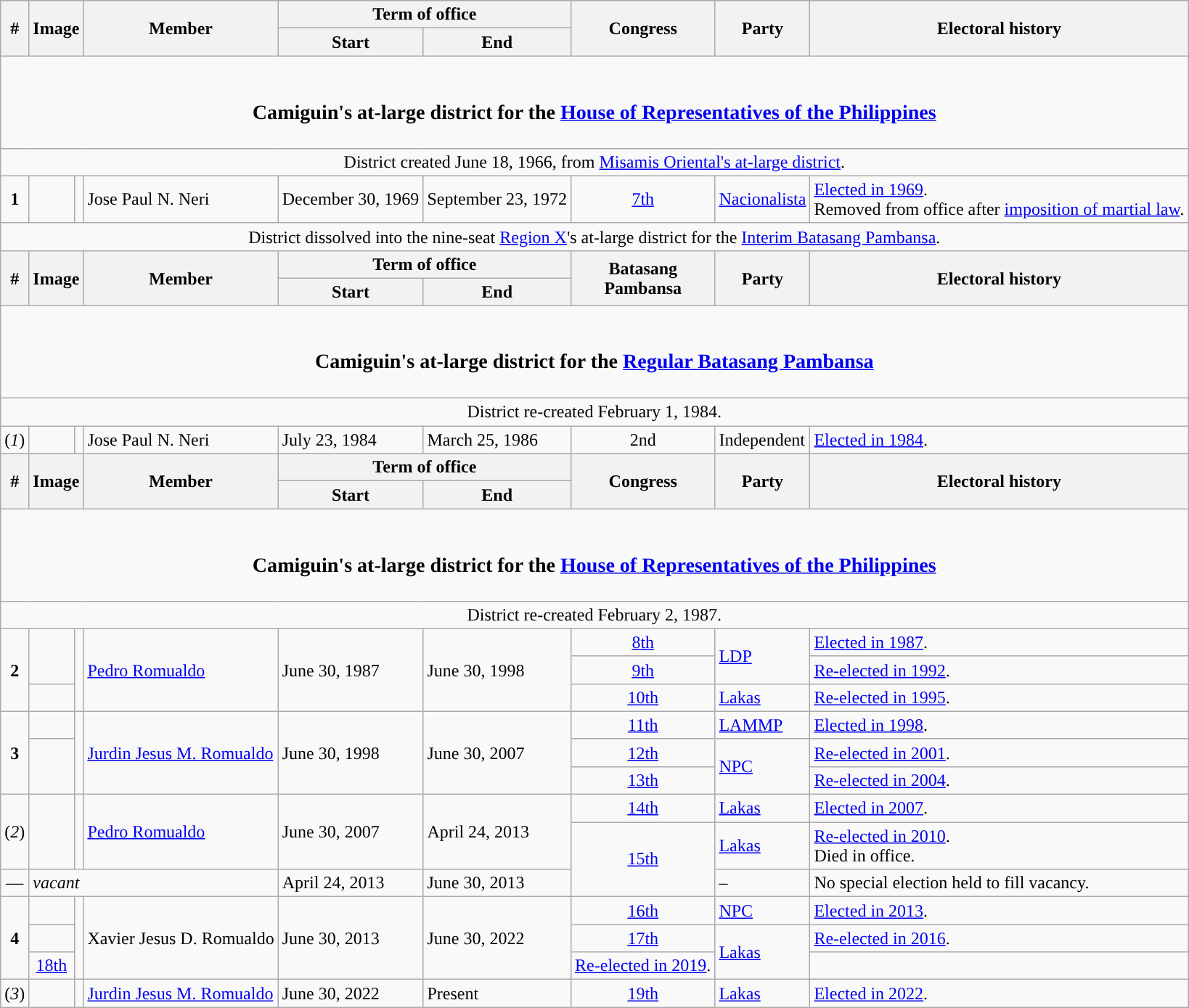<table class=wikitable>
<tr>
<th rowspan="2">#</th>
<th rowspan="2" colspan=2>Image</th>
<th rowspan="2">Member</th>
<th colspan=2>Term of office</th>
<th rowspan="2">Congress</th>
<th rowspan="2">Party</th>
<th rowspan="2">Electoral history</th>
</tr>
<tr>
<th>Start</th>
<th>End</th>
</tr>
<tr>
<td colspan="9" style="text-align:center;"><br><h3>Camiguin's at-large district for the <a href='#'>House of Representatives of the Philippines</a></h3></td>
</tr>
<tr>
<td colspan="9" style="text-align:center;">District created June 18, 1966, from <a href='#'>Misamis Oriental's at-large district</a>.</td>
</tr>
<tr>
<td style="text-align:center;"><strong>1</strong></td>
<td style="color:inherit;background:"></td>
<td></td>
<td>Jose Paul N. Neri</td>
<td>December 30, 1969</td>
<td>September 23, 1972</td>
<td style="text-align:center;"><a href='#'>7th</a></td>
<td><a href='#'>Nacionalista</a></td>
<td><a href='#'>Elected in 1969</a>.<br>Removed from office after <a href='#'>imposition of martial law</a>.</td>
</tr>
<tr>
<td colspan="9" style="text-align:center;">District dissolved into the nine-seat <a href='#'>Region X</a>'s at-large district for the <a href='#'>Interim Batasang Pambansa</a>.</td>
</tr>
<tr>
<th rowspan="2">#</th>
<th rowspan="2" colspan=2>Image</th>
<th rowspan="2">Member</th>
<th colspan=2>Term of office</th>
<th rowspan="2">Batasang<br>Pambansa</th>
<th rowspan="2">Party</th>
<th rowspan="2">Electoral history</th>
</tr>
<tr>
<th>Start</th>
<th>End</th>
</tr>
<tr>
<td colspan="9" style="text-align:center;"><br><h3>Camiguin's at-large district for the <a href='#'>Regular Batasang Pambansa</a></h3></td>
</tr>
<tr>
<td colspan="9" style="text-align:center;">District re-created February 1, 1984.</td>
</tr>
<tr>
<td style="text-align:center;">(<em>1</em>)</td>
<td style="color:inherit;background:"></td>
<td></td>
<td>Jose Paul N. Neri</td>
<td>July 23, 1984</td>
<td>March 25, 1986</td>
<td style="text-align:center;">2nd</td>
<td>Independent</td>
<td><a href='#'>Elected in 1984</a>.</td>
</tr>
<tr>
<th rowspan="2">#</th>
<th rowspan="2" colspan=2>Image</th>
<th rowspan="2">Member</th>
<th colspan=2>Term of office</th>
<th rowspan="2">Congress</th>
<th rowspan="2">Party</th>
<th rowspan="2">Electoral history</th>
</tr>
<tr>
<th>Start</th>
<th>End</th>
</tr>
<tr>
<td colspan="9" style="text-align:center;"><br><h3>Camiguin's at-large district for the <a href='#'>House of Representatives of the Philippines</a></h3></td>
</tr>
<tr>
<td colspan="9" style="text-align:center;">District re-created February 2, 1987.</td>
</tr>
<tr>
<td rowspan="3" style="text-align:center;"><strong>2</strong></td>
<td rowspan="2" style="color:inherit;background:"></td>
<td rowspan="3"></td>
<td rowspan="3"><a href='#'>Pedro Romualdo</a></td>
<td rowspan="3">June 30, 1987</td>
<td rowspan="3">June 30, 1998</td>
<td style="text-align:center;"><a href='#'>8th</a></td>
<td rowspan="2"><a href='#'>LDP</a></td>
<td><a href='#'>Elected in 1987</a>.</td>
</tr>
<tr>
<td style="text-align:center;"><a href='#'>9th</a></td>
<td><a href='#'>Re-elected in 1992</a>.</td>
</tr>
<tr>
<td style="color:inherit;background:"></td>
<td style="text-align:center;"><a href='#'>10th</a></td>
<td><a href='#'>Lakas</a></td>
<td><a href='#'>Re-elected in 1995</a>.</td>
</tr>
<tr>
<td rowspan="3" style="text-align:center;"><strong>3</strong></td>
<td style="color:inherit;background:"></td>
<td rowspan="3"></td>
<td rowspan="3"><a href='#'>Jurdin Jesus M. Romualdo</a></td>
<td rowspan="3">June 30, 1998</td>
<td rowspan="3">June 30, 2007</td>
<td style="text-align:center;"><a href='#'>11th</a></td>
<td><a href='#'>LAMMP</a></td>
<td><a href='#'>Elected in 1998</a>.</td>
</tr>
<tr>
<td rowspan="2" style="color:inherit;background:"></td>
<td style="text-align:center;"><a href='#'>12th</a></td>
<td rowspan="2"><a href='#'>NPC</a></td>
<td><a href='#'>Re-elected in 2001</a>.</td>
</tr>
<tr>
<td style="text-align:center;"><a href='#'>13th</a></td>
<td><a href='#'>Re-elected in 2004</a>.</td>
</tr>
<tr>
<td rowspan="2" style="text-align:center;">(<em>2</em>)</td>
<td rowspan="2" style="color:inherit;background:"></td>
<td rowspan="2"></td>
<td rowspan="2"><a href='#'>Pedro Romualdo</a></td>
<td rowspan="2">June 30, 2007</td>
<td rowspan="2">April 24, 2013</td>
<td style="text-align:center;"><a href='#'>14th</a></td>
<td><a href='#'>Lakas</a></td>
<td><a href='#'>Elected in 2007</a>.</td>
</tr>
<tr>
<td rowspan="2" style="text-align:center;"><a href='#'>15th</a></td>
<td><a href='#'>Lakas</a></td>
<td><a href='#'>Re-elected in 2010</a>.<br>Died in office.</td>
</tr>
<tr>
<td style="text-align:center;">—</td>
<td colspan="3"><em>vacant</em></td>
<td>April 24, 2013</td>
<td>June 30, 2013</td>
<td>–</td>
<td>No special election held to fill vacancy.</td>
</tr>
<tr>
<td rowspan="3" style="text-align:center;"><strong>4</strong></td>
<td style="color:inherit;background:"></td>
<td rowspan="3"></td>
<td rowspan="3">Xavier Jesus D. Romualdo</td>
<td rowspan="3">June 30, 2013</td>
<td rowspan="3">June 30, 2022</td>
<td style="text-align:center;"><a href='#'>16th</a></td>
<td><a href='#'>NPC</a></td>
<td><a href='#'>Elected in 2013</a>.</td>
</tr>
<tr>
<td style="background:"></td>
<td style="text-align:center;"><a href='#'>17th</a></td>
<td rowspan="2"><a href='#'>Lakas</a></td>
<td><a href='#'>Re-elected in 2016</a>.</td>
</tr>
<tr>
<td style="text-align:center;"><a href='#'>18th</a></td>
<td><a href='#'>Re-elected in 2019</a>.</td>
</tr>
<tr>
<td style="text-align:center;">(<em>3</em>)</td>
<td style="color:inherit;background:"></td>
<td></td>
<td><a href='#'>Jurdin Jesus M. Romualdo</a></td>
<td>June 30, 2022</td>
<td>Present</td>
<td style="text-align:center;"><a href='#'>19th</a></td>
<td><a href='#'>Lakas</a></td>
<td><a href='#'>Elected in 2022</a>.</td>
</tr>
</table>
